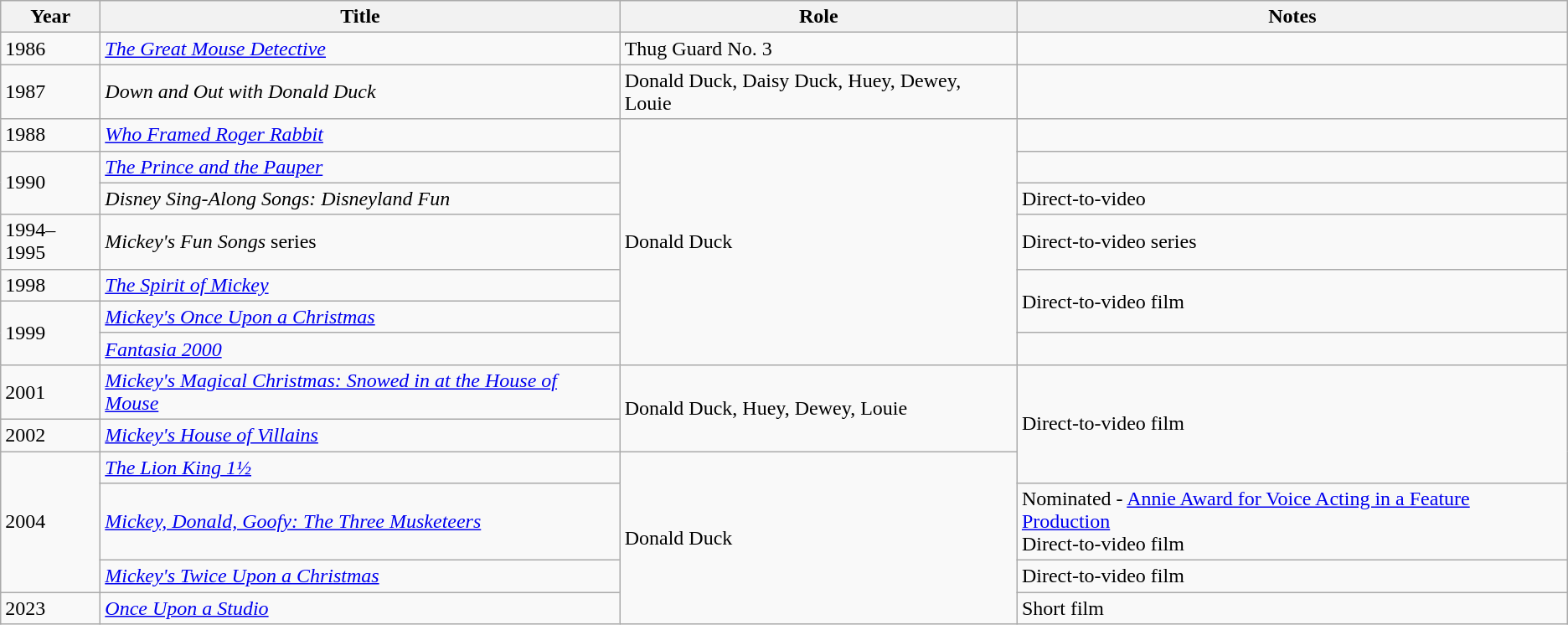<table class = "wikitable sortable">
<tr>
<th>Year</th>
<th>Title</th>
<th>Role</th>
<th class = "unsortable">Notes</th>
</tr>
<tr>
<td>1986</td>
<td><em><a href='#'>The Great Mouse Detective</a></em></td>
<td>Thug Guard No. 3</td>
<td></td>
</tr>
<tr>
<td>1987</td>
<td><em>Down and Out with Donald Duck</em></td>
<td>Donald Duck, Daisy Duck, Huey, Dewey, Louie</td>
<td></td>
</tr>
<tr>
<td>1988</td>
<td><em><a href='#'>Who Framed Roger Rabbit</a></em></td>
<td rowspan="7">Donald Duck</td>
<td></td>
</tr>
<tr>
<td rowspan="2">1990</td>
<td><em><a href='#'>The Prince and the Pauper</a></em></td>
<td></td>
</tr>
<tr>
<td><em>Disney Sing-Along Songs: Disneyland Fun</em></td>
<td>Direct-to-video</td>
</tr>
<tr>
<td>1994–1995</td>
<td><em>Mickey's Fun Songs</em> series</td>
<td>Direct-to-video series</td>
</tr>
<tr>
<td>1998</td>
<td><em><a href='#'>The Spirit of Mickey</a></em></td>
<td rowspan="2">Direct-to-video film</td>
</tr>
<tr>
<td rowspan="2">1999</td>
<td><em><a href='#'>Mickey's Once Upon a Christmas</a></em></td>
</tr>
<tr>
<td><em><a href='#'>Fantasia 2000</a></em></td>
<td></td>
</tr>
<tr>
<td>2001</td>
<td><em><a href='#'>Mickey's Magical Christmas: Snowed in at the House of Mouse</a></em></td>
<td rowspan="2">Donald Duck, Huey, Dewey, Louie</td>
<td rowspan="3">Direct-to-video film</td>
</tr>
<tr>
<td>2002</td>
<td><em><a href='#'>Mickey's House of Villains</a></em></td>
</tr>
<tr>
<td rowspan="3">2004</td>
<td><em><a href='#'>The Lion King 1½</a></em></td>
<td rowspan="4">Donald Duck</td>
</tr>
<tr>
<td><em><a href='#'>Mickey, Donald, Goofy: The Three Musketeers</a></em></td>
<td>Nominated - <a href='#'>Annie Award for Voice Acting in a Feature Production</a><br>Direct-to-video film</td>
</tr>
<tr>
<td><em><a href='#'>Mickey's Twice Upon a Christmas</a></em></td>
<td>Direct-to-video film</td>
</tr>
<tr>
<td>2023</td>
<td><em><a href='#'>Once Upon a Studio</a></em></td>
<td>Short film</td>
</tr>
</table>
